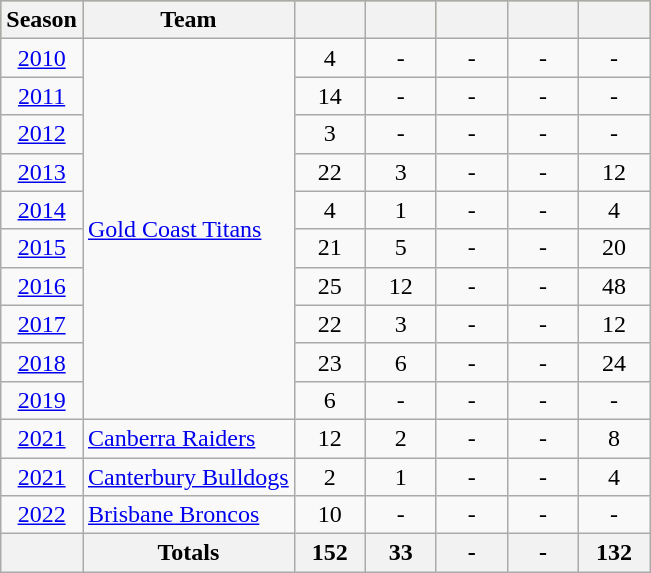<table class="wikitable" style="border-collapse:collapse;text-align:center">
<tr bgcolor=#bdb76b>
<th>Season</th>
<th>Team</th>
<th width="40"></th>
<th width="40"></th>
<th width="40"></th>
<th width="40"></th>
<th width="40"></th>
</tr>
<tr>
<td><a href='#'>2010</a></td>
<td rowspan="10" style="text-align:left;"> <a href='#'>Gold Coast Titans</a></td>
<td>4</td>
<td>-</td>
<td>-</td>
<td>-</td>
<td>-</td>
</tr>
<tr>
<td><a href='#'>2011</a></td>
<td>14</td>
<td>-</td>
<td>-</td>
<td>-</td>
<td>-</td>
</tr>
<tr>
<td><a href='#'>2012</a></td>
<td>3</td>
<td>-</td>
<td>-</td>
<td>-</td>
<td>-</td>
</tr>
<tr>
<td><a href='#'>2013</a></td>
<td>22</td>
<td>3</td>
<td>-</td>
<td>-</td>
<td>12</td>
</tr>
<tr>
<td><a href='#'>2014</a></td>
<td>4</td>
<td>1</td>
<td>-</td>
<td>-</td>
<td>4</td>
</tr>
<tr>
<td><a href='#'>2015</a></td>
<td>21</td>
<td>5</td>
<td>-</td>
<td>-</td>
<td>20</td>
</tr>
<tr>
<td><a href='#'>2016</a></td>
<td>25</td>
<td>12</td>
<td>-</td>
<td>-</td>
<td>48</td>
</tr>
<tr>
<td><a href='#'>2017</a></td>
<td>22</td>
<td>3</td>
<td>-</td>
<td>-</td>
<td>12</td>
</tr>
<tr>
<td><a href='#'>2018</a></td>
<td>23</td>
<td>6</td>
<td>-</td>
<td>-</td>
<td>24</td>
</tr>
<tr>
<td><a href='#'>2019</a></td>
<td>6</td>
<td>-</td>
<td>-</td>
<td>-</td>
<td>-</td>
</tr>
<tr>
<td><a href='#'>2021</a></td>
<td style="text-align:left;"> <a href='#'>Canberra Raiders</a></td>
<td>12</td>
<td>2</td>
<td>-</td>
<td>-</td>
<td>8</td>
</tr>
<tr>
<td><a href='#'>2021</a></td>
<td style="text-align:left;"> <a href='#'>Canterbury Bulldogs</a></td>
<td>2</td>
<td>1</td>
<td>-</td>
<td>-</td>
<td>4</td>
</tr>
<tr>
<td><a href='#'>2022</a></td>
<td style="text-align:left;"> <a href='#'>Brisbane Broncos</a></td>
<td>10</td>
<td>-</td>
<td>-</td>
<td>-</td>
<td>-</td>
</tr>
<tr>
<th></th>
<th>Totals</th>
<th>152</th>
<th>33</th>
<th>-</th>
<th>-</th>
<th>132</th>
</tr>
</table>
